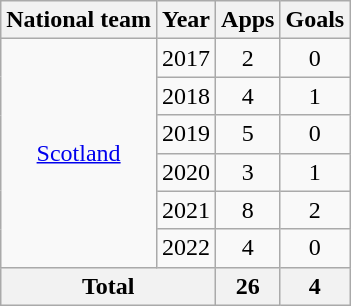<table class="wikitable" style="text-align: center;">
<tr>
<th>National team</th>
<th>Year</th>
<th>Apps</th>
<th>Goals</th>
</tr>
<tr>
<td rowspan="6"><a href='#'>Scotland</a></td>
<td>2017</td>
<td>2</td>
<td>0</td>
</tr>
<tr>
<td>2018</td>
<td>4</td>
<td>1</td>
</tr>
<tr>
<td>2019</td>
<td>5</td>
<td>0</td>
</tr>
<tr>
<td>2020</td>
<td>3</td>
<td>1</td>
</tr>
<tr>
<td>2021</td>
<td>8</td>
<td>2</td>
</tr>
<tr>
<td>2022</td>
<td>4</td>
<td>0</td>
</tr>
<tr>
<th colspan="2">Total</th>
<th>26</th>
<th>4</th>
</tr>
</table>
